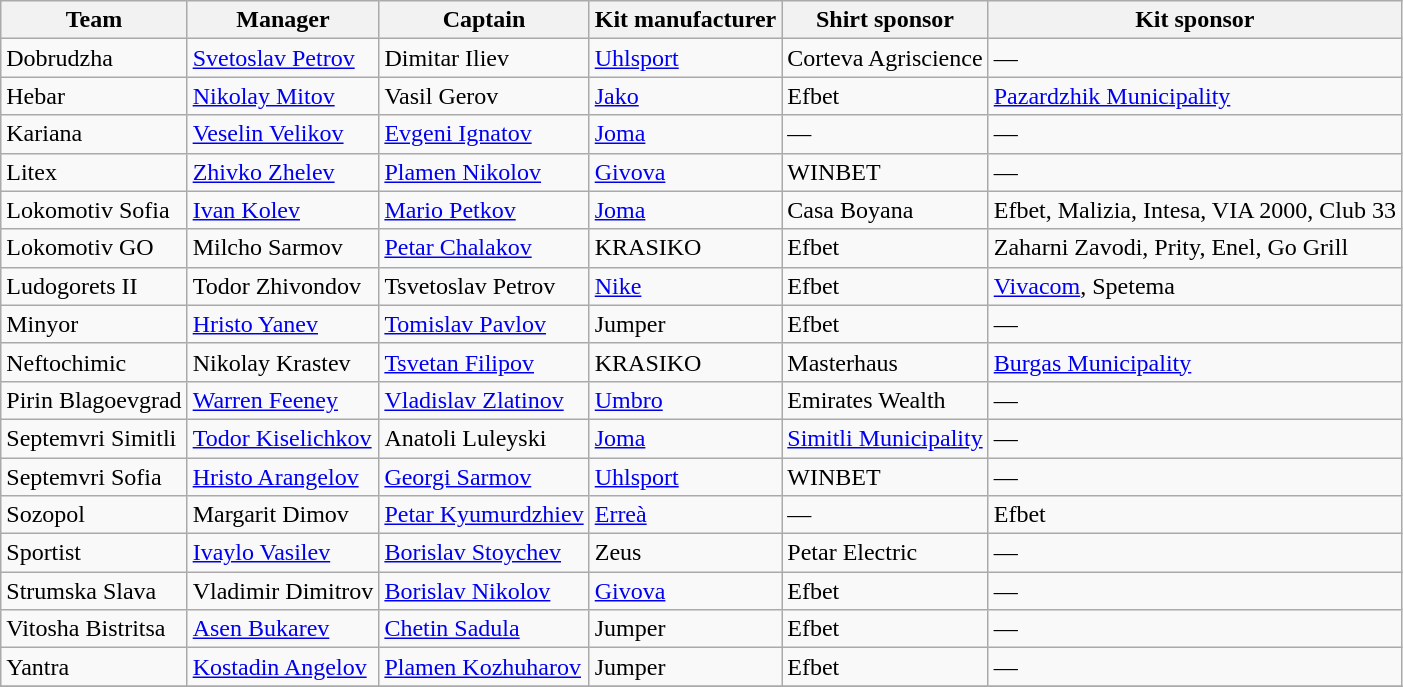<table class="wikitable sortable" style="text-align: left;">
<tr>
<th>Team</th>
<th>Manager</th>
<th>Captain</th>
<th>Kit manufacturer</th>
<th>Shirt sponsor</th>
<th>Kit sponsor</th>
</tr>
<tr>
<td>Dobrudzha</td>
<td> <a href='#'>Svetoslav Petrov</a></td>
<td> Dimitar Iliev</td>
<td><a href='#'>Uhlsport</a></td>
<td>Corteva Agriscience</td>
<td>—</td>
</tr>
<tr>
<td>Hebar</td>
<td> <a href='#'>Nikolay Mitov</a></td>
<td> Vasil Gerov</td>
<td><a href='#'>Jako</a></td>
<td>Efbet</td>
<td><a href='#'>Pazardzhik Municipality</a></td>
</tr>
<tr>
<td>Kariana</td>
<td> <a href='#'>Veselin Velikov</a></td>
<td> <a href='#'>Evgeni Ignatov</a></td>
<td><a href='#'>Joma</a></td>
<td>—</td>
<td>—</td>
</tr>
<tr>
<td>Litex</td>
<td> <a href='#'>Zhivko Zhelev</a></td>
<td> <a href='#'>Plamen Nikolov</a></td>
<td><a href='#'>Givova</a></td>
<td>WINBET</td>
<td>—</td>
</tr>
<tr>
<td>Lokomotiv Sofia</td>
<td> <a href='#'>Ivan Kolev</a></td>
<td> <a href='#'>Mario Petkov</a></td>
<td><a href='#'>Joma</a></td>
<td>Casa Boyana</td>
<td>Efbet, Malizia, Intesa, VIA 2000, Club 33</td>
</tr>
<tr>
<td>Lokomotiv GO</td>
<td> Milcho Sarmov</td>
<td> <a href='#'>Petar Chalakov</a></td>
<td>KRASIKO</td>
<td>Efbet</td>
<td>Zaharni Zavodi, Prity, Enel, Go Grill</td>
</tr>
<tr>
<td>Ludogorets II</td>
<td> Todor Zhivondov</td>
<td> Tsvetoslav Petrov</td>
<td><a href='#'>Nike</a></td>
<td>Efbet</td>
<td><a href='#'>Vivacom</a>, Spetema</td>
</tr>
<tr>
<td>Minyor</td>
<td> <a href='#'>Hristo Yanev</a></td>
<td> <a href='#'>Tomislav Pavlov</a></td>
<td>Jumper</td>
<td>Efbet</td>
<td>—</td>
</tr>
<tr>
<td>Neftochimic</td>
<td> Nikolay Krastev</td>
<td> <a href='#'>Tsvetan Filipov</a></td>
<td>KRASIKO</td>
<td>Masterhaus</td>
<td><a href='#'>Burgas Municipality</a></td>
</tr>
<tr>
<td>Pirin Blagoevgrad</td>
<td> <a href='#'>Warren Feeney</a></td>
<td> <a href='#'>Vladislav Zlatinov</a></td>
<td><a href='#'>Umbro</a></td>
<td>Emirates Wealth</td>
<td>—</td>
</tr>
<tr>
<td>Septemvri Simitli</td>
<td> <a href='#'>Todor Kiselichkov</a></td>
<td> Anatoli Luleyski</td>
<td><a href='#'>Joma</a></td>
<td><a href='#'>Simitli Municipality</a></td>
<td>—</td>
</tr>
<tr>
<td>Septemvri Sofia</td>
<td> <a href='#'>Hristo Arangelov</a></td>
<td> <a href='#'>Georgi Sarmov</a></td>
<td><a href='#'>Uhlsport</a></td>
<td>WINBET</td>
<td>—</td>
</tr>
<tr>
<td>Sоzopol</td>
<td> Margarit Dimov</td>
<td> <a href='#'>Petar Kyumurdzhiev</a></td>
<td><a href='#'>Erreà</a></td>
<td>—</td>
<td>Efbet</td>
</tr>
<tr>
<td>Sportist</td>
<td> <a href='#'>Ivaylo Vasilev</a></td>
<td> <a href='#'>Borislav Stoychev</a></td>
<td>Zeus</td>
<td>Petar Electric</td>
<td>—</td>
</tr>
<tr>
<td>Strumska Slava</td>
<td> Vladimir Dimitrov</td>
<td> <a href='#'>Borislav Nikolov</a></td>
<td><a href='#'>Givova</a></td>
<td>Efbet</td>
<td>—</td>
</tr>
<tr>
<td>Vitosha Bistritsa</td>
<td> <a href='#'>Asen Bukarev</a></td>
<td> <a href='#'>Chetin Sadula</a></td>
<td>Jumper</td>
<td>Efbet</td>
<td>—</td>
</tr>
<tr>
<td>Yantra</td>
<td> <a href='#'>Kostadin Angelov</a></td>
<td> <a href='#'>Plamen Kozhuharov</a></td>
<td>Jumper</td>
<td>Efbet</td>
<td>—</td>
</tr>
<tr>
</tr>
</table>
